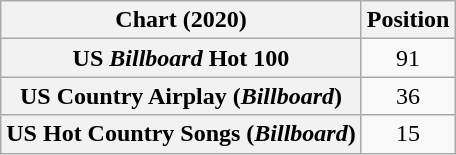<table class="wikitable sortable plainrowheaders" style="text-align:center">
<tr>
<th scope="col">Chart (2020)</th>
<th scope="col">Position</th>
</tr>
<tr>
<th scope="row">US <em>Billboard</em> Hot 100</th>
<td>91</td>
</tr>
<tr>
<th scope="row">US Country Airplay (<em>Billboard</em>)</th>
<td>36</td>
</tr>
<tr>
<th scope="row">US Hot Country Songs (<em>Billboard</em>)</th>
<td>15</td>
</tr>
</table>
